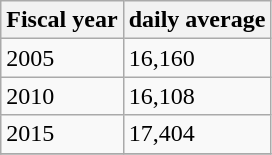<table class="wikitable">
<tr>
<th>Fiscal year</th>
<th>daily average</th>
</tr>
<tr>
<td>2005</td>
<td>16,160</td>
</tr>
<tr>
<td>2010</td>
<td>16,108</td>
</tr>
<tr>
<td>2015</td>
<td>17,404</td>
</tr>
<tr>
</tr>
</table>
